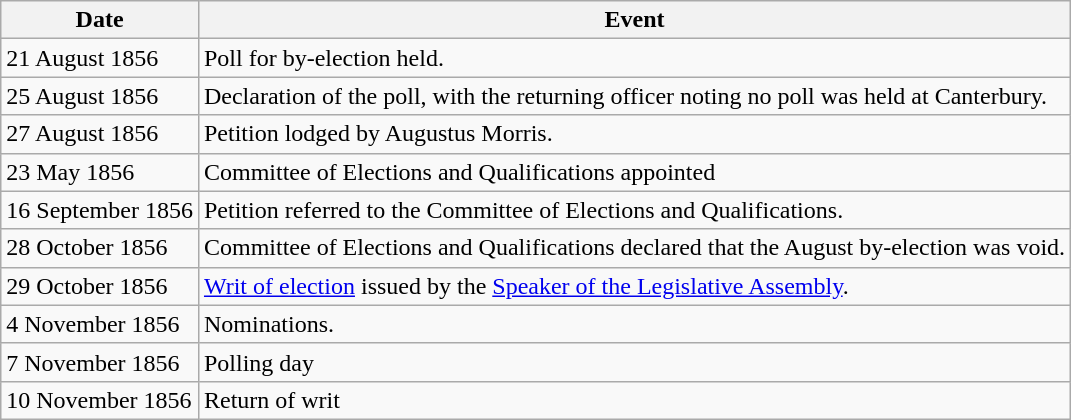<table class="wikitable">
<tr>
<th>Date</th>
<th>Event</th>
</tr>
<tr>
<td>21 August 1856</td>
<td>Poll for by-election held.</td>
</tr>
<tr>
<td>25 August 1856</td>
<td>Declaration of the poll, with the returning officer noting no poll was held at Canterbury.</td>
</tr>
<tr>
<td>27 August 1856</td>
<td>Petition lodged by Augustus Morris.</td>
</tr>
<tr>
<td>23 May 1856</td>
<td>Committee of Elections and Qualifications appointed</td>
</tr>
<tr>
<td>16 September 1856</td>
<td>Petition referred to the Committee of Elections and Qualifications.</td>
</tr>
<tr>
<td>28 October 1856</td>
<td>Committee of Elections and Qualifications declared that the August by-election was void.</td>
</tr>
<tr>
<td>29 October 1856</td>
<td><a href='#'>Writ of election</a> issued by the <a href='#'>Speaker of the Legislative Assembly</a>.</td>
</tr>
<tr>
<td>4 November 1856</td>
<td>Nominations.</td>
</tr>
<tr>
<td>7 November 1856</td>
<td>Polling day</td>
</tr>
<tr>
<td>10 November 1856</td>
<td>Return of writ</td>
</tr>
</table>
